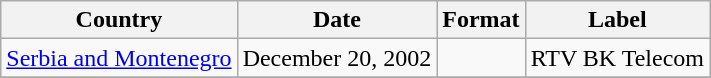<table class="wikitable plainrowheaders">
<tr>
<th scope="col">Country</th>
<th scope="col">Date</th>
<th scope="col">Format</th>
<th scope="col">Label</th>
</tr>
<tr>
<td><a href='#'>Serbia and Montenegro</a></td>
<td>December 20, 2002</td>
<td></td>
<td>RTV BK Telecom</td>
</tr>
<tr>
</tr>
</table>
